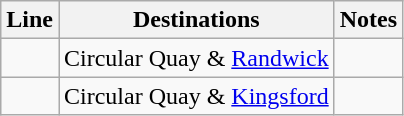<table class="wikitable" style="float: none; margin: 0.5em; ">
<tr>
<th>Line</th>
<th>Destinations</th>
<th>Notes</th>
</tr>
<tr>
<td></td>
<td>Circular Quay & <a href='#'>Randwick</a></td>
<td></td>
</tr>
<tr>
<td></td>
<td>Circular Quay & <a href='#'>Kingsford</a></td>
<td></td>
</tr>
</table>
